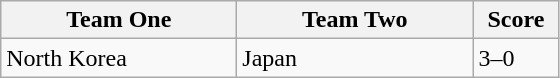<table class="wikitable">
<tr>
<th width=150>Team One</th>
<th width=150>Team Two</th>
<th width=50>Score</th>
</tr>
<tr>
<td>North Korea</td>
<td>Japan</td>
<td>3–0</td>
</tr>
</table>
